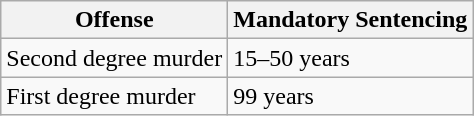<table class="wikitable">
<tr>
<th>Offense</th>
<th>Mandatory Sentencing</th>
</tr>
<tr>
<td>Second degree murder</td>
<td>15–50 years</td>
</tr>
<tr>
<td>First degree murder</td>
<td>99 years</td>
</tr>
</table>
